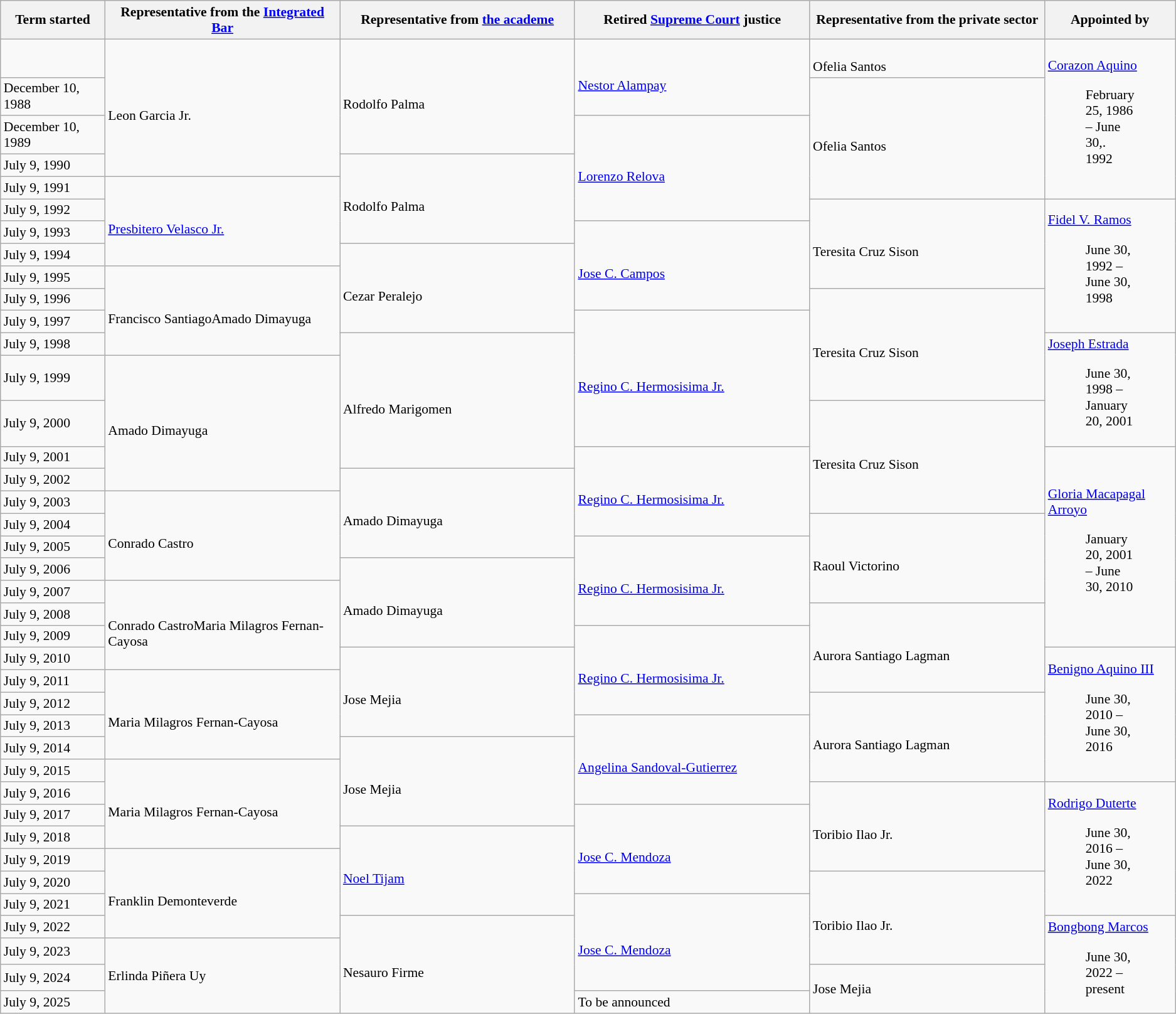<table class="wikitable" style="font-size:90%;">
<tr>
<th>Term started</th>
<th width=20%>Representative from the <a href='#'>Integrated Bar</a></th>
<th width=20%>Representative from <a href='#'>the academe</a></th>
<th width=20%>Retired <a href='#'>Supreme Court</a> justice</th>
<th width=20%>Representative from the private sector</th>
<th width=10%>Appointed by</th>
</tr>
<tr>
<td></td>
<td rowspan="4"><br>Leon Garcia Jr.</td>
<td rowspan="3"><br>Rodolfo Palma</td>
<td rowspan="2"><br><a href='#'>Nestor Alampay</a></td>
<td><br>Ofelia Santos</td>
<td rowspan="5"><a href='#'>Corazon Aquino</a><blockquote>February 25, 1986 – June 30,. 1992</blockquote></td>
</tr>
<tr>
<td>December 10, 1988</td>
<td rowspan="4"><br>Ofelia Santos</td>
</tr>
<tr>
<td>December 10, 1989</td>
<td rowspan="4"><br><a href='#'>Lorenzo Relova</a></td>
</tr>
<tr>
<td>July 9, 1990</td>
<td rowspan="4"><br>Rodolfo Palma</td>
</tr>
<tr>
<td>July 9, 1991</td>
<td rowspan="4"><br><a href='#'>Presbitero Velasco Jr.</a></td>
</tr>
<tr>
<td>July 9, 1992</td>
<td rowspan="4"><br>Teresita Cruz Sison</td>
<td rowspan="6"><a href='#'>Fidel V. Ramos</a><blockquote>June 30, 1992 – June 30, 1998</blockquote></td>
</tr>
<tr>
<td>July 9, 1993</td>
<td rowspan="4"><br><a href='#'>Jose C. Campos</a></td>
</tr>
<tr>
<td>July 9, 1994</td>
<td rowspan="4"><br>Cezar Peralejo</td>
</tr>
<tr>
<td>July 9, 1995</td>
<td rowspan="4"><br>Francisco SantiagoAmado Dimayuga</td>
</tr>
<tr>
<td>July 9, 1996</td>
<td rowspan="4"><br>Teresita Cruz Sison</td>
</tr>
<tr>
<td>July 9, 1997</td>
<td rowspan="4"><br><a href='#'>Regino C. Hermosisima Jr.</a></td>
</tr>
<tr>
<td>July 9, 1998</td>
<td rowspan="4"><br>Alfredo Marigomen</td>
<td rowspan="3"><a href='#'>Joseph Estrada</a><blockquote>June 30, 1998 – January 20, 2001</blockquote></td>
</tr>
<tr>
<td>July 9, 1999</td>
<td rowspan="4"><br>Amado Dimayuga</td>
</tr>
<tr>
<td>July 9, 2000</td>
<td rowspan="4"><br>Teresita Cruz Sison</td>
</tr>
<tr>
<td>July 9, 2001</td>
<td rowspan="4"><br><a href='#'>Regino C. Hermosisima Jr.</a></td>
<td rowspan="9"><a href='#'>Gloria Macapagal Arroyo</a><blockquote>January 20, 2001 – June 30, 2010</blockquote></td>
</tr>
<tr>
<td>July 9, 2002</td>
<td rowspan="4"><br>Amado Dimayuga</td>
</tr>
<tr>
<td>July 9, 2003</td>
<td rowspan="4"><br>Conrado Castro</td>
</tr>
<tr>
<td>July 9, 2004</td>
<td rowspan="4"><br>Raoul Victorino</td>
</tr>
<tr>
<td>July 9, 2005</td>
<td rowspan="4"><br><a href='#'>Regino C. Hermosisima Jr.</a></td>
</tr>
<tr>
<td>July 9, 2006</td>
<td rowspan="4"><br>Amado Dimayuga</td>
</tr>
<tr>
<td>July 9, 2007</td>
<td rowspan="4"><br>Conrado CastroMaria Milagros Fernan-Cayosa</td>
</tr>
<tr>
<td>July 9, 2008</td>
<td rowspan="4"><br>Aurora Santiago Lagman</td>
</tr>
<tr>
<td>July 9, 2009</td>
<td rowspan="4"><br><a href='#'>Regino C. Hermosisima Jr.</a></td>
</tr>
<tr>
<td>July 9, 2010</td>
<td rowspan="4"><br>Jose Mejia</td>
<td rowspan="6"><a href='#'>Benigno Aquino III</a><blockquote>June 30, 2010 – June 30, 2016</blockquote></td>
</tr>
<tr>
<td>July 9, 2011</td>
<td rowspan="4"><br>Maria Milagros Fernan-Cayosa</td>
</tr>
<tr>
<td>July 9, 2012</td>
<td rowspan="4"><br>Aurora Santiago Lagman</td>
</tr>
<tr>
<td>July 9, 2013</td>
<td rowspan="4"><br><a href='#'>Angelina Sandoval-Gutierrez</a></td>
</tr>
<tr>
<td>July 9, 2014</td>
<td rowspan="4"><br>Jose Mejia</td>
</tr>
<tr>
<td>July 9, 2015</td>
<td rowspan="4"><br>Maria Milagros Fernan-Cayosa</td>
</tr>
<tr>
<td>July 9, 2016</td>
<td rowspan="4"><br>Toribio Ilao Jr.</td>
<td rowspan="6"><a href='#'>Rodrigo Duterte</a><blockquote>June 30, 2016 – June  30, 2022</blockquote></td>
</tr>
<tr>
<td>July 9, 2017</td>
<td rowspan="4"><br><a href='#'>Jose C. Mendoza</a></td>
</tr>
<tr>
<td>July 9, 2018</td>
<td rowspan="4"><br><a href='#'>Noel Tijam</a></td>
</tr>
<tr>
<td>July 9, 2019</td>
<td rowspan="4"><br>Franklin Demonteverde</td>
</tr>
<tr>
<td>July 9, 2020</td>
<td rowspan="4"><br>Toribio Ilao Jr.</td>
</tr>
<tr>
<td>July 9, 2021</td>
<td rowspan="4"><br><a href='#'>Jose C. Mendoza</a></td>
</tr>
<tr>
<td>July 9, 2022</td>
<td rowspan="4"><br>Nesauro Firme</td>
<td rowspan="4"><a href='#'>Bongbong Marcos</a><blockquote>June 30, 2022 – present</blockquote></td>
</tr>
<tr>
<td>July 9, 2023</td>
<td rowspan="3">Erlinda Piñera Uy<br></td>
</tr>
<tr>
<td>July 9, 2024</td>
<td rowspan="2">Jose Mejia<br></td>
</tr>
<tr>
<td>July 9, 2025</td>
<td>To be announced</td>
</tr>
</table>
